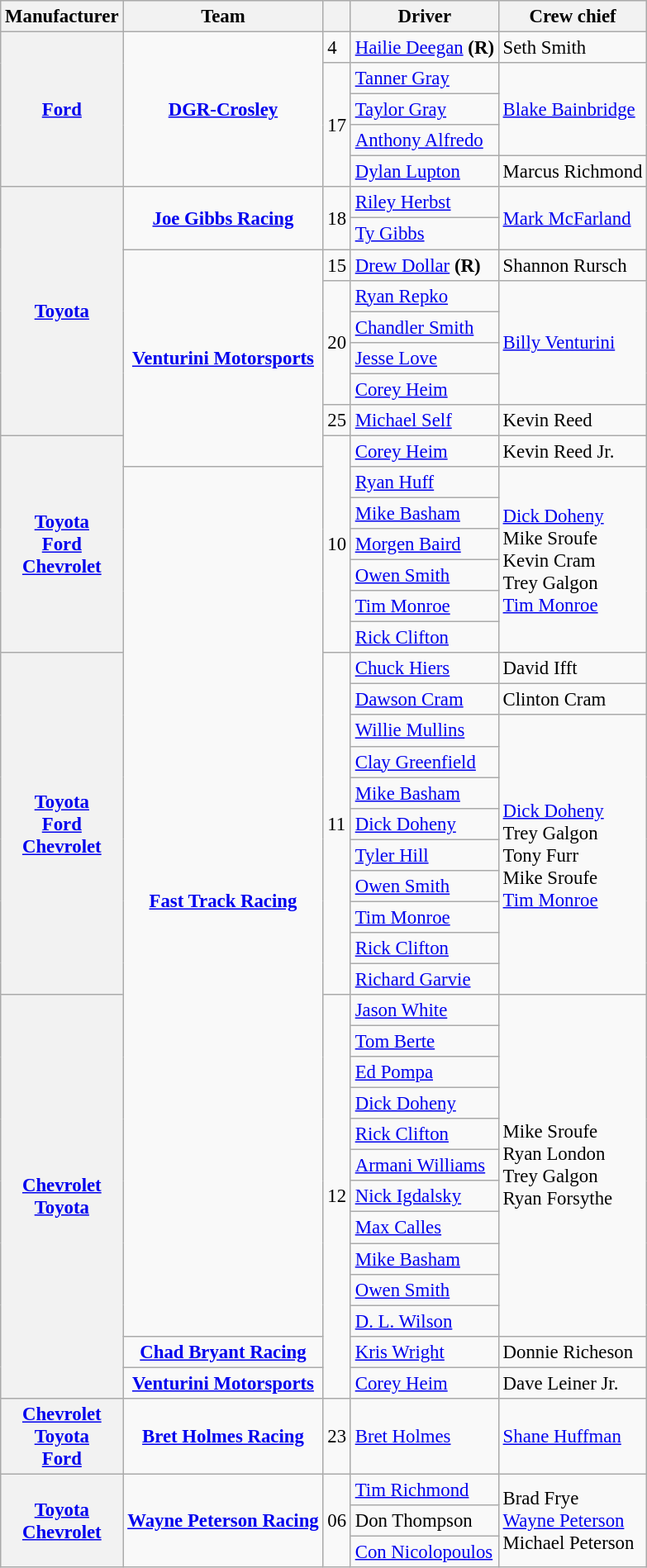<table class="wikitable" style="font-size: 95%;">
<tr>
<th>Manufacturer</th>
<th>Team</th>
<th></th>
<th>Driver</th>
<th>Crew chief</th>
</tr>
<tr>
<th rowspan=5><a href='#'>Ford</a></th>
<td rowspan=5 style="text-align:center;"><strong><a href='#'>DGR-Crosley</a></strong></td>
<td>4</td>
<td><a href='#'>Hailie Deegan</a> <strong>(R)</strong></td>
<td>Seth Smith</td>
</tr>
<tr>
<td rowspan=4>17</td>
<td><a href='#'>Tanner Gray</a> <small></small></td>
<td rowspan=3><a href='#'>Blake Bainbridge</a></td>
</tr>
<tr>
<td><a href='#'>Taylor Gray</a> <small></small></td>
</tr>
<tr>
<td><a href='#'>Anthony Alfredo</a> <small></small></td>
</tr>
<tr>
<td><a href='#'>Dylan Lupton</a> <small></small></td>
<td>Marcus Richmond</td>
</tr>
<tr>
<th rowspan=8><a href='#'>Toyota</a></th>
<td rowspan=2 style="text-align:center;"><strong><a href='#'>Joe Gibbs Racing</a></strong></td>
<td rowspan=2>18</td>
<td><a href='#'>Riley Herbst</a> <small></small></td>
<td rowspan=2><a href='#'>Mark McFarland</a></td>
</tr>
<tr>
<td><a href='#'>Ty Gibbs</a> <small></small></td>
</tr>
<tr>
<td rowspan=7 style="text-align:center;"><strong><a href='#'>Venturini Motorsports</a></strong></td>
<td>15</td>
<td><a href='#'>Drew Dollar</a> <strong>(R)</strong></td>
<td>Shannon Rursch</td>
</tr>
<tr>
<td rowspan=4>20</td>
<td><a href='#'>Ryan Repko</a> <small></small></td>
<td rowspan=4><a href='#'>Billy Venturini</a></td>
</tr>
<tr>
<td><a href='#'>Chandler Smith</a> <small></small></td>
</tr>
<tr>
<td><a href='#'>Jesse Love</a> <small></small></td>
</tr>
<tr>
<td><a href='#'>Corey Heim</a> <small></small></td>
</tr>
<tr>
<td>25</td>
<td><a href='#'>Michael Self</a></td>
<td>Kevin Reed</td>
</tr>
<tr>
<th rowspan=7><a href='#'>Toyota</a> <small></small> <br> <a href='#'>Ford</a> <small></small> <br> <a href='#'>Chevrolet</a> <small></small></th>
<td rowspan=7>10</td>
<td><a href='#'>Corey Heim</a> <small></small></td>
<td>Kevin Reed Jr.</td>
</tr>
<tr>
<td rowspan=28 style="text-align:center;"><strong><a href='#'>Fast Track Racing</a></strong></td>
<td><a href='#'>Ryan Huff</a> <small></small></td>
<td rowspan=6><a href='#'>Dick Doheny</a> <small></small> <br> Mike Sroufe <small></small> <br> Kevin Cram <small></small> <br> Trey Galgon <small></small> <br> <a href='#'>Tim Monroe</a> <small></small></td>
</tr>
<tr>
<td><a href='#'>Mike Basham</a> <small></small></td>
</tr>
<tr>
<td><a href='#'>Morgen Baird</a> <small></small></td>
</tr>
<tr>
<td><a href='#'>Owen Smith</a> <small></small></td>
</tr>
<tr>
<td><a href='#'>Tim Monroe</a> <small></small></td>
</tr>
<tr>
<td><a href='#'>Rick Clifton</a> <small></small></td>
</tr>
<tr>
<th rowspan=11><a href='#'>Toyota</a> <small></small> <br> <a href='#'>Ford</a> <small></small> <br> <a href='#'>Chevrolet</a> <small></small></th>
<td rowspan=11>11</td>
<td><a href='#'>Chuck Hiers</a> <small></small></td>
<td>David Ifft</td>
</tr>
<tr>
<td><a href='#'>Dawson Cram</a> <small></small></td>
<td>Clinton Cram</td>
</tr>
<tr>
<td><a href='#'>Willie Mullins</a> <small></small></td>
<td rowspan=9><a href='#'>Dick Doheny</a> <small></small> <br> Trey Galgon <small></small> <br> Tony Furr <small></small><br> Mike Sroufe <small></small> <br> <a href='#'>Tim Monroe</a> <small></small></td>
</tr>
<tr>
<td><a href='#'>Clay Greenfield</a> <small></small></td>
</tr>
<tr>
<td><a href='#'>Mike Basham</a> <small></small></td>
</tr>
<tr>
<td><a href='#'>Dick Doheny</a> <small></small></td>
</tr>
<tr>
<td><a href='#'>Tyler Hill</a> <small></small></td>
</tr>
<tr>
<td><a href='#'>Owen Smith</a> <small></small></td>
</tr>
<tr>
<td><a href='#'>Tim Monroe</a> <small></small></td>
</tr>
<tr>
<td><a href='#'>Rick Clifton</a> <small></small></td>
</tr>
<tr>
<td><a href='#'>Richard Garvie</a> <small></small></td>
</tr>
<tr>
<th rowspan=13><a href='#'>Chevrolet</a> <small></small> <br> <a href='#'>Toyota</a> <small></small></th>
<td rowspan=13>12</td>
<td><a href='#'>Jason White</a> <small></small></td>
<td rowspan=11>Mike Sroufe <small></small> <br> Ryan London <small></small> <br> Trey Galgon <small></small> <br> Ryan Forsythe <small></small></td>
</tr>
<tr>
<td><a href='#'>Tom Berte</a> <small></small></td>
</tr>
<tr>
<td><a href='#'>Ed Pompa</a> <small></small></td>
</tr>
<tr>
<td><a href='#'>Dick Doheny</a> <small></small></td>
</tr>
<tr>
<td><a href='#'>Rick Clifton</a> <small></small></td>
</tr>
<tr>
<td><a href='#'>Armani Williams</a> <small></small></td>
</tr>
<tr>
<td><a href='#'>Nick Igdalsky</a> <small></small></td>
</tr>
<tr>
<td><a href='#'>Max Calles</a> <small></small></td>
</tr>
<tr>
<td><a href='#'>Mike Basham</a> <small></small></td>
</tr>
<tr>
<td><a href='#'>Owen Smith</a> <small></small></td>
</tr>
<tr>
<td><a href='#'>D. L. Wilson</a> <small></small></td>
</tr>
<tr>
<td style="text-align:center;"><strong><a href='#'>Chad Bryant Racing</a></strong></td>
<td><a href='#'>Kris Wright</a> <small></small></td>
<td>Donnie Richeson</td>
</tr>
<tr>
<td style="text-align:center;"><strong><a href='#'>Venturini Motorsports</a></strong></td>
<td><a href='#'>Corey Heim</a> <small></small></td>
<td>Dave Leiner Jr.</td>
</tr>
<tr>
<th><a href='#'>Chevrolet</a> <small></small> <br> <a href='#'>Toyota</a> <small></small> <br> <a href='#'>Ford</a> <small></small></th>
<td style="text-align:center;"><strong><a href='#'>Bret Holmes Racing</a></strong></td>
<td>23</td>
<td><a href='#'>Bret Holmes</a></td>
<td><a href='#'>Shane Huffman</a></td>
</tr>
<tr>
<th rowspan=3><a href='#'>Toyota</a> <small></small> <br> <a href='#'>Chevrolet</a> <small></small></th>
<td rowspan=3 style="text-align:center;"><strong><a href='#'>Wayne Peterson Racing</a></strong></td>
<td rowspan=3>06</td>
<td><a href='#'>Tim Richmond</a> <small></small></td>
<td rowspan=3>Brad Frye <small></small> <br> <a href='#'>Wayne Peterson</a> <small></small> <br> Michael Peterson <small></small></td>
</tr>
<tr>
<td>Don Thompson <small></small></td>
</tr>
<tr>
<td><a href='#'>Con Nicolopoulos</a> <small></small></td>
</tr>
</table>
